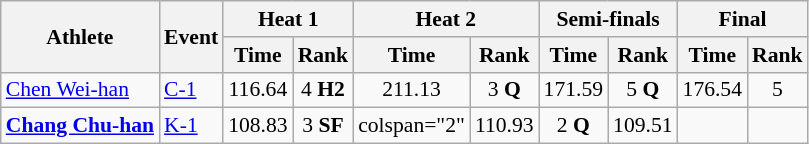<table class="wikitable" style="font-size:90%; text-align:center">
<tr>
<th rowspan="2">Athlete</th>
<th rowspan="2">Event</th>
<th colspan="2">Heat 1</th>
<th colspan="2">Heat 2</th>
<th colspan="2">Semi-finals</th>
<th colspan="2">Final</th>
</tr>
<tr>
<th>Time</th>
<th>Rank</th>
<th>Time</th>
<th>Rank</th>
<th>Time</th>
<th>Rank</th>
<th>Time</th>
<th>Rank</th>
</tr>
<tr>
<td align="left"><a href='#'>Chen Wei-han</a></td>
<td align="left"><a href='#'>C-1</a></td>
<td>116.64</td>
<td>4 <strong>H2</strong></td>
<td>211.13</td>
<td>3 <strong>Q</strong></td>
<td>171.59</td>
<td>5 <strong>Q</strong></td>
<td>176.54</td>
<td>5</td>
</tr>
<tr>
<td align="left"><strong><a href='#'>Chang Chu-han</a></strong></td>
<td align="left"><a href='#'>K-1</a></td>
<td>108.83</td>
<td>3 <strong>SF</strong></td>
<td>colspan="2" </td>
<td>110.93</td>
<td>2 <strong>Q</strong></td>
<td>109.51</td>
<td></td>
</tr>
</table>
